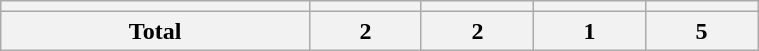<table class="wikitable" width=40% style="font-size:100%; text-align:center;">
<tr>
<th></th>
<th></th>
<th></th>
<th></th>
<th></th>
</tr>
<tr>
<th align-right>Total</th>
<th>2</th>
<th>2</th>
<th>1</th>
<th>5</th>
</tr>
</table>
